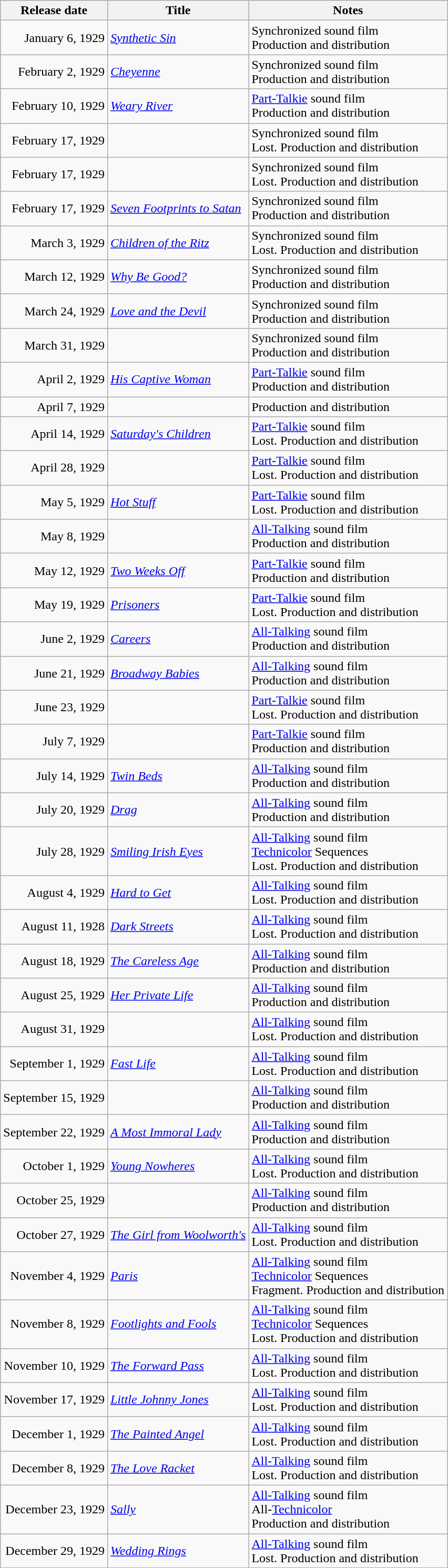<table class="wikitable sortable">
<tr>
<th>Release date</th>
<th>Title</th>
<th>Notes</th>
</tr>
<tr>
<td align="right">January 6, 1929</td>
<td><em><a href='#'>Synthetic Sin</a></em></td>
<td>Synchronized sound film<br> Production and distribution</td>
</tr>
<tr>
<td align="right">February 2, 1929</td>
<td><em><a href='#'>Cheyenne</a></em></td>
<td>Synchronized sound film<br> Production and distribution</td>
</tr>
<tr>
<td align="right">February 10, 1929</td>
<td><em><a href='#'>Weary River</a></em></td>
<td><a href='#'>Part-Talkie</a> sound film <br> Production and distribution</td>
</tr>
<tr>
<td align="right">February 17, 1929</td>
<td><em></em></td>
<td>Synchronized sound film<br> Lost. Production and distribution</td>
</tr>
<tr>
<td align="right">February 17, 1929</td>
<td><em></em></td>
<td>Synchronized sound film<br> Lost. Production and distribution</td>
</tr>
<tr>
<td align="right">February 17, 1929</td>
<td><em><a href='#'>Seven Footprints to Satan</a></em></td>
<td>Synchronized sound film<br> Production and distribution</td>
</tr>
<tr>
<td align="right">March 3, 1929</td>
<td><em><a href='#'>Children of the Ritz</a></em></td>
<td>Synchronized sound film<br> Lost. Production and distribution</td>
</tr>
<tr>
<td align="right">March 12, 1929</td>
<td><em><a href='#'>Why Be Good?</a></em></td>
<td>Synchronized sound film<br> Production and distribution</td>
</tr>
<tr>
<td align="right">March 24, 1929</td>
<td><em><a href='#'>Love and the Devil</a></em></td>
<td>Synchronized sound film<br> Production and distribution</td>
</tr>
<tr>
<td align="right">March 31, 1929</td>
<td><em></em></td>
<td>Synchronized sound film<br> Production and distribution</td>
</tr>
<tr>
<td align="right">April 2, 1929</td>
<td><em><a href='#'>His Captive Woman</a></em></td>
<td><a href='#'>Part-Talkie</a> sound film <br> Production and distribution</td>
</tr>
<tr>
<td align="right">April 7, 1929</td>
<td><em></em></td>
<td>Production and distribution</td>
</tr>
<tr>
<td align="right">April 14, 1929</td>
<td><em><a href='#'>Saturday's Children</a></em></td>
<td><a href='#'>Part-Talkie</a> sound film <br> Lost. Production and distribution</td>
</tr>
<tr>
<td align="right">April 28, 1929</td>
<td><em></em></td>
<td><a href='#'>Part-Talkie</a> sound film <br> Lost. Production and distribution</td>
</tr>
<tr>
<td align="right">May 5, 1929</td>
<td><em><a href='#'>Hot Stuff</a></em></td>
<td><a href='#'>Part-Talkie</a> sound film <br> Lost. Production and distribution</td>
</tr>
<tr>
<td align="right">May 8, 1929</td>
<td><em></em></td>
<td><a href='#'>All-Talking</a> sound film <br> Production and distribution</td>
</tr>
<tr>
<td align="right">May 12, 1929</td>
<td><em><a href='#'>Two Weeks Off</a></em></td>
<td><a href='#'>Part-Talkie</a> sound film <br> Production and distribution</td>
</tr>
<tr>
<td align="right">May 19, 1929</td>
<td><em><a href='#'>Prisoners</a></em></td>
<td><a href='#'>Part-Talkie</a> sound film <br> Lost. Production and distribution</td>
</tr>
<tr>
<td align="right">June 2, 1929</td>
<td><em><a href='#'>Careers</a></em></td>
<td><a href='#'>All-Talking</a> sound film <br> Production and distribution</td>
</tr>
<tr>
<td align="right">June 21, 1929</td>
<td><em><a href='#'>Broadway Babies</a></em></td>
<td><a href='#'>All-Talking</a> sound film <br> Production and distribution</td>
</tr>
<tr>
<td align="right">June 23, 1929</td>
<td><em></em></td>
<td><a href='#'>Part-Talkie</a> sound film <br> Lost. Production and distribution</td>
</tr>
<tr>
<td align="right">July 7, 1929</td>
<td><em></em></td>
<td><a href='#'>Part-Talkie</a> sound film <br> Production and distribution</td>
</tr>
<tr>
<td align="right">July 14, 1929</td>
<td><em><a href='#'>Twin Beds</a></em></td>
<td><a href='#'>All-Talking</a> sound film <br> Production and distribution</td>
</tr>
<tr>
<td align="right">July 20, 1929</td>
<td><em><a href='#'>Drag</a></em></td>
<td><a href='#'>All-Talking</a> sound film <br> Production and distribution</td>
</tr>
<tr>
<td align="right">July 28, 1929</td>
<td><em><a href='#'>Smiling Irish Eyes</a></em></td>
<td><a href='#'>All-Talking</a> sound film <br><a href='#'>Technicolor</a> Sequences<br> Lost. Production and distribution</td>
</tr>
<tr>
<td align="right">August 4, 1929</td>
<td><em><a href='#'>Hard to Get</a></em></td>
<td><a href='#'>All-Talking</a> sound film <br> Lost. Production and distribution</td>
</tr>
<tr>
<td align="right">August 11, 1928</td>
<td><em><a href='#'>Dark Streets</a></em></td>
<td><a href='#'>All-Talking</a> sound film <br> Lost. Production and distribution</td>
</tr>
<tr>
<td align="right">August 18, 1929</td>
<td><em><a href='#'>The Careless Age</a></em></td>
<td><a href='#'>All-Talking</a> sound film <br> Production and distribution</td>
</tr>
<tr>
<td align="right">August 25, 1929</td>
<td><em><a href='#'>Her Private Life</a></em></td>
<td><a href='#'>All-Talking</a> sound film <br> Production and distribution</td>
</tr>
<tr>
<td align="right">August 31, 1929</td>
<td><em></em></td>
<td><a href='#'>All-Talking</a> sound film <br> Lost. Production and distribution</td>
</tr>
<tr>
<td align="right">September 1, 1929</td>
<td><em><a href='#'>Fast Life</a></em></td>
<td><a href='#'>All-Talking</a> sound film <br> Lost. Production and distribution</td>
</tr>
<tr>
<td align="right">September 15, 1929</td>
<td><em></em></td>
<td><a href='#'>All-Talking</a> sound film <br> Production and distribution</td>
</tr>
<tr>
<td align="right">September 22, 1929</td>
<td><em><a href='#'>A Most Immoral Lady</a></em></td>
<td><a href='#'>All-Talking</a> sound film <br> Production and distribution</td>
</tr>
<tr>
<td align="right">October 1, 1929</td>
<td><em><a href='#'>Young Nowheres</a></em></td>
<td><a href='#'>All-Talking</a> sound film <br> Lost. Production and distribution</td>
</tr>
<tr>
<td align="right">October 25, 1929</td>
<td><em></em></td>
<td><a href='#'>All-Talking</a> sound film <br> Production and distribution</td>
</tr>
<tr>
<td align="right">October 27, 1929</td>
<td><em><a href='#'>The Girl from Woolworth's</a></em></td>
<td><a href='#'>All-Talking</a> sound film <br> Lost. Production and distribution</td>
</tr>
<tr>
<td align="right">November 4, 1929</td>
<td><em><a href='#'>Paris</a></em></td>
<td><a href='#'>All-Talking</a> sound film <br> <a href='#'>Technicolor</a> Sequences<br>Fragment.  Production and distribution</td>
</tr>
<tr>
<td align="right">November 8, 1929</td>
<td><em><a href='#'>Footlights and Fools</a></em></td>
<td><a href='#'>All-Talking</a> sound film <br><a href='#'>Technicolor</a> Sequences<br> Lost. Production and distribution</td>
</tr>
<tr>
<td align="right">November 10, 1929</td>
<td><em><a href='#'>The Forward Pass</a></em></td>
<td><a href='#'>All-Talking</a> sound film <br> Lost. Production and distribution</td>
</tr>
<tr>
<td align="right">November 17, 1929</td>
<td><em><a href='#'>Little Johnny Jones</a></em></td>
<td><a href='#'>All-Talking</a> sound film <br> Lost. Production and distribution</td>
</tr>
<tr>
<td align="right">December 1, 1929</td>
<td><em><a href='#'>The Painted Angel</a></em></td>
<td><a href='#'>All-Talking</a> sound film <br> Lost. Production and distribution</td>
</tr>
<tr>
<td align="right">December 8, 1929</td>
<td><em><a href='#'>The Love Racket</a></em></td>
<td><a href='#'>All-Talking</a> sound film <br> Lost. Production and distribution</td>
</tr>
<tr>
<td align="right">December 23, 1929</td>
<td><em><a href='#'>Sally</a></em></td>
<td><a href='#'>All-Talking</a> sound film <br>All-<a href='#'>Technicolor</a><br> Production and distribution</td>
</tr>
<tr>
<td align="right">December 29, 1929</td>
<td><em><a href='#'>Wedding Rings</a></em></td>
<td><a href='#'>All-Talking</a> sound film<br> Lost. Production and distribution</td>
</tr>
</table>
